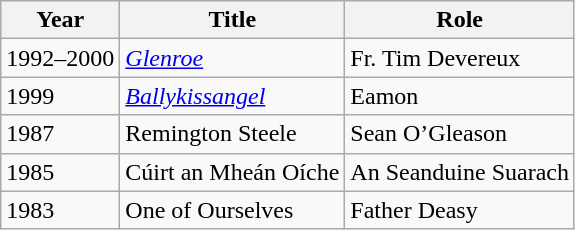<table class="wikitable">
<tr>
<th>Year</th>
<th>Title</th>
<th>Role</th>
</tr>
<tr>
<td>1992–2000</td>
<td><em><a href='#'>Glenroe</a></em></td>
<td>Fr. Tim Devereux</td>
</tr>
<tr>
<td>1999</td>
<td><em><a href='#'>Ballykissangel</a></em></td>
<td>Eamon</td>
</tr>
<tr>
<td>1987</td>
<td>Remington Steele</td>
<td>Sean O’Gleason</td>
</tr>
<tr>
<td>1985</td>
<td>Cúirt an Mheán Oíche</td>
<td>An Seanduine Suarach</td>
</tr>
<tr>
<td>1983</td>
<td>One of Ourselves</td>
<td>Father Deasy</td>
</tr>
</table>
